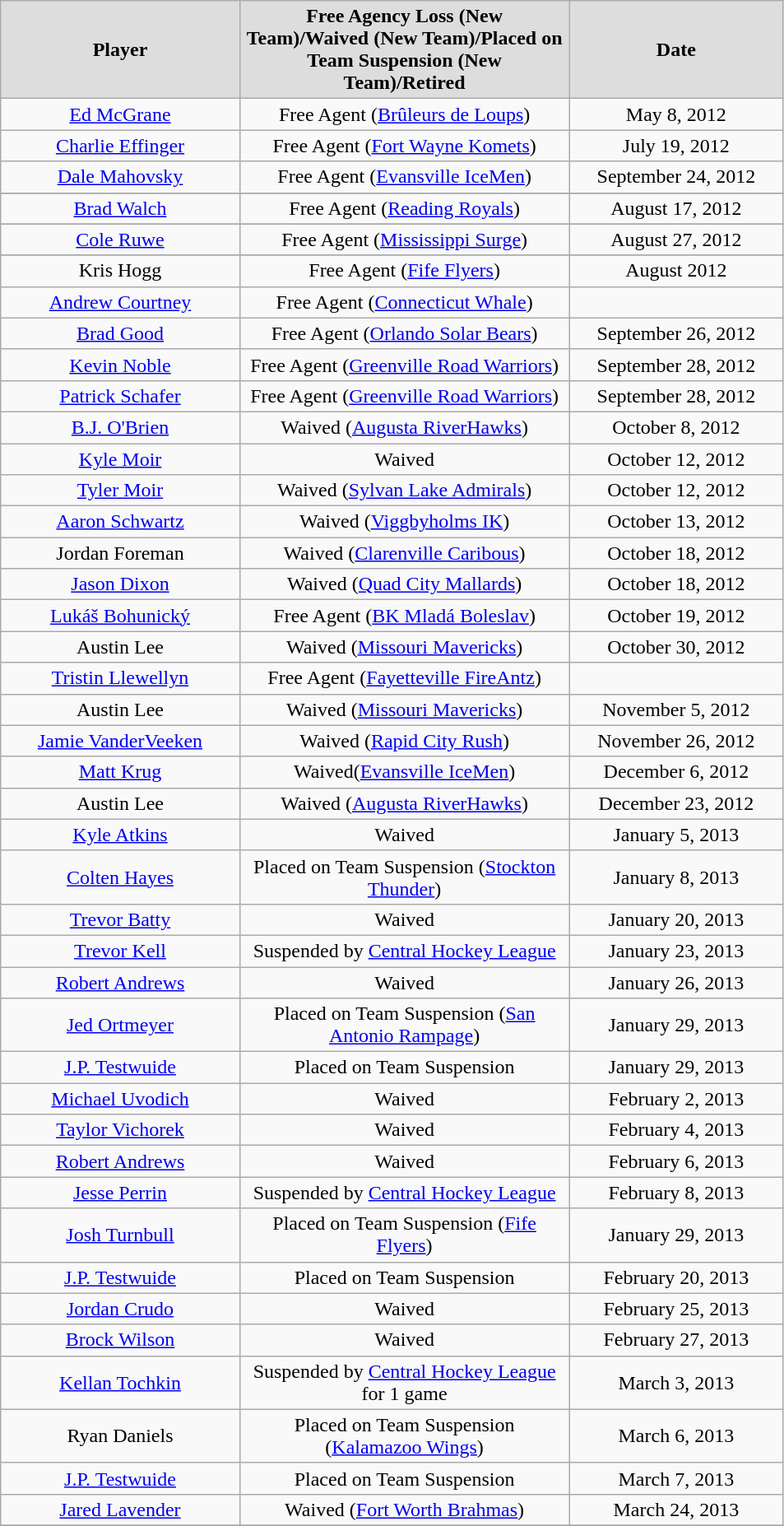<table class="wikitable" style="text-align: center; width: 635px; height: 75px;">
<tr align="center" bgcolor="#dddddd">
<td><strong>Player</strong></td>
<td><strong>Free Agency Loss (New Team)/Waived (New Team)/Placed on Team Suspension (New Team)/Retired</strong></td>
<td><strong>Date</strong></td>
</tr>
<tr>
<td style="width: 200px"><a href='#'>Ed McGrane</a></td>
<td style="width: 280px">Free Agent (<a href='#'>Brûleurs de Loups</a>)</td>
<td style="width: 155px">May 8, 2012 </td>
</tr>
<tr>
<td style="width: 200px"><a href='#'>Charlie Effinger</a></td>
<td style="width: 280px">Free Agent (<a href='#'>Fort Wayne Komets</a>)</td>
<td style="width: 155px">July 19, 2012 </td>
</tr>
<tr>
<td style="width: 200px"><a href='#'>Dale Mahovsky</a></td>
<td style="width: 280px">Free Agent (<a href='#'>Evansville IceMen</a>)</td>
<td style="width: 155px">September 24, 2012</td>
</tr>
<tr>
</tr>
<tr>
<td style="width: 200px"><a href='#'>Brad Walch</a></td>
<td style="width: 280px">Free Agent (<a href='#'>Reading Royals</a>)</td>
<td style="width: 155px">August 17, 2012</td>
</tr>
<tr>
</tr>
<tr>
<td style="width: 200px"><a href='#'>Cole Ruwe</a></td>
<td style="width: 280px">Free Agent (<a href='#'>Mississippi Surge</a>)</td>
<td style="width: 155px">August 27, 2012</td>
</tr>
<tr>
</tr>
<tr>
<td style="width: 200px">Kris Hogg</td>
<td style="width: 280px">Free Agent (<a href='#'>Fife Flyers</a>)</td>
<td style="width: 155px">August 2012</td>
</tr>
<tr>
<td style="width: 200px"><a href='#'>Andrew Courtney</a></td>
<td style="width: 280px">Free Agent (<a href='#'>Connecticut Whale</a>)</td>
<td style="width: 155px"></td>
</tr>
<tr>
<td style="width: 200px"><a href='#'>Brad Good</a></td>
<td style="width: 280px">Free Agent (<a href='#'>Orlando Solar Bears</a>)</td>
<td style="width: 155px">September 26, 2012</td>
</tr>
<tr>
<td style="width: 200px"><a href='#'>Kevin Noble</a></td>
<td style="width: 280px">Free Agent (<a href='#'>Greenville Road Warriors</a>)</td>
<td style="width: 155px">September 28, 2012</td>
</tr>
<tr>
<td style="width: 200px"><a href='#'>Patrick Schafer</a></td>
<td style="width: 280px">Free Agent (<a href='#'>Greenville Road Warriors</a>)</td>
<td style="width: 155px">September 28, 2012</td>
</tr>
<tr>
<td style="width: 200px"><a href='#'>B.J. O'Brien</a></td>
<td style="width: 280px">Waived (<a href='#'>Augusta RiverHawks</a>)</td>
<td style="width: 155px">October 8, 2012</td>
</tr>
<tr>
<td style="width: 200px"><a href='#'>Kyle Moir</a></td>
<td style="width: 280px">Waived</td>
<td style="width: 155px">October 12, 2012</td>
</tr>
<tr>
<td style="width: 200px"><a href='#'>Tyler Moir</a></td>
<td style="width: 280px">Waived (<a href='#'>Sylvan Lake Admirals</a>)</td>
<td style="width: 155px">October 12, 2012</td>
</tr>
<tr>
<td style="width: 200px"><a href='#'>Aaron Schwartz</a></td>
<td style="width: 280px">Waived (<a href='#'>Viggbyholms IK</a>)</td>
<td style="width: 155px">October 13, 2012</td>
</tr>
<tr>
<td style="width: 200px">Jordan Foreman</td>
<td style="width: 280px">Waived (<a href='#'>Clarenville Caribous</a>)</td>
<td style="width: 155px">October 18, 2012</td>
</tr>
<tr>
<td style="width: 200px"><a href='#'>Jason Dixon</a></td>
<td style="width: 280px">Waived (<a href='#'>Quad City Mallards</a>)</td>
<td style="width: 155px">October 18, 2012</td>
</tr>
<tr>
<td style="width: 200px"><a href='#'>Lukáš Bohunický</a></td>
<td style="width: 280px">Free Agent (<a href='#'>BK Mladá Boleslav</a>)</td>
<td style="width: 155px">October 19, 2012</td>
</tr>
<tr>
<td style="width: 200px">Austin Lee</td>
<td style="width: 280px">Waived (<a href='#'>Missouri Mavericks</a>)</td>
<td style="width: 155px">October 30, 2012</td>
</tr>
<tr>
<td style="width: 200px"><a href='#'>Tristin Llewellyn</a></td>
<td style="width: 280px">Free Agent (<a href='#'>Fayetteville FireAntz</a>)</td>
<td style="width: 155px"></td>
</tr>
<tr>
<td style="width: 200px">Austin Lee</td>
<td style="width: 280px">Waived (<a href='#'>Missouri Mavericks</a>)</td>
<td style="width: 155px">November 5, 2012</td>
</tr>
<tr>
<td style="width: 200px"><a href='#'>Jamie VanderVeeken</a></td>
<td style="width: 280px">Waived (<a href='#'>Rapid City Rush</a>)</td>
<td style="width: 155px">November 26, 2012</td>
</tr>
<tr>
<td style="width: 200px"><a href='#'>Matt Krug</a></td>
<td style="width: 280px">Waived(<a href='#'>Evansville IceMen</a>)</td>
<td style="width: 155px">December 6, 2012</td>
</tr>
<tr>
<td style="width: 200px">Austin Lee</td>
<td style="width: 280px">Waived (<a href='#'>Augusta RiverHawks</a>)</td>
<td style="width: 155px">December 23, 2012</td>
</tr>
<tr>
<td style="width: 200px"><a href='#'>Kyle Atkins</a></td>
<td style="width: 280px">Waived</td>
<td style="width: 155px">January 5, 2013</td>
</tr>
<tr>
<td style="width: 200px"><a href='#'>Colten Hayes</a></td>
<td style="width: 280px">Placed on Team Suspension (<a href='#'>Stockton Thunder</a>)</td>
<td style="width: 155px">January 8, 2013</td>
</tr>
<tr>
<td style="width: 200px"><a href='#'>Trevor Batty</a></td>
<td style="width: 280px">Waived</td>
<td style="width: 155px">January 20, 2013</td>
</tr>
<tr>
<td style="width: 200px"><a href='#'>Trevor Kell</a></td>
<td style="width: 280px">Suspended by <a href='#'>Central Hockey League</a></td>
<td style="width: 155px">January 23, 2013</td>
</tr>
<tr>
<td style="width: 200px; height: 2px;"><a href='#'>Robert Andrews</a></td>
<td style="width: 200px; height: 2px;">Waived</td>
<td style="width: 180px; height: 2px;">January 26, 2013</td>
</tr>
<tr>
<td style="width: 200px; height: 2px;"><a href='#'>Jed Ortmeyer</a></td>
<td style="width: 200px; height: 2px;">Placed on Team Suspension (<a href='#'>San Antonio Rampage</a>)</td>
<td style="width: 180px; height: 2px;">January 29, 2013</td>
</tr>
<tr>
<td style="width: 200px; height: 2px;"><a href='#'>J.P. Testwuide</a></td>
<td style="width: 200px; height: 2px;">Placed on Team Suspension</td>
<td style="width: 180px; height: 2px;">January 29, 2013</td>
</tr>
<tr>
<td style="width: 200px; height: 2px;"><a href='#'>Michael Uvodich</a></td>
<td style="width: 200px; height: 2px;">Waived</td>
<td style="width: 180px; height: 2px;">February 2, 2013</td>
</tr>
<tr>
<td style="width: 200px; height: 2px;"><a href='#'>Taylor Vichorek</a></td>
<td style="width: 200px; height: 2px;">Waived</td>
<td style="width: 180px; height: 2px;">February 4, 2013</td>
</tr>
<tr>
<td style="width: 200px; height: 2px;"><a href='#'>Robert Andrews</a></td>
<td style="width: 200px; height: 2px;">Waived</td>
<td style="width: 180px; height: 2px;">February 6, 2013</td>
</tr>
<tr>
<td style="width: 200px"><a href='#'>Jesse Perrin</a></td>
<td style="width: 280px">Suspended by <a href='#'>Central Hockey League</a></td>
<td style="width: 155px">February 8, 2013</td>
</tr>
<tr>
<td style="width: 200px; height: 2px;"><a href='#'>Josh Turnbull</a></td>
<td style="width: 200px; height: 2px;">Placed on Team Suspension (<a href='#'>Fife Flyers</a>)</td>
<td style="width: 180px; height: 2px;">January 29, 2013</td>
</tr>
<tr>
<td style="width: 200px; height: 2px;"><a href='#'>J.P. Testwuide</a></td>
<td style="width: 200px; height: 2px;">Placed on Team Suspension</td>
<td style="width: 180px; height: 2px;">February 20, 2013</td>
</tr>
<tr>
<td style="width: 200px; height: 2px;"><a href='#'>Jordan Crudo</a></td>
<td style="width: 200px; height: 2px;">Waived</td>
<td style="width: 180px; height: 2px;">February 25, 2013</td>
</tr>
<tr>
<td style="width: 200px; height: 2px;"><a href='#'>Brock Wilson</a></td>
<td style="width: 200px; height: 2px;">Waived</td>
<td style="width: 180px; height: 2px;">February 27, 2013</td>
</tr>
<tr>
<td style="width: 200px"><a href='#'>Kellan Tochkin</a></td>
<td style="width: 280px">Suspended by <a href='#'>Central Hockey League</a> for 1 game</td>
<td style="width: 155px">March 3, 2013</td>
</tr>
<tr>
<td style="width: 200px; height: 2px;">Ryan Daniels</td>
<td style="width: 200px; height: 2px;">Placed on Team Suspension (<a href='#'>Kalamazoo Wings</a>)</td>
<td style="width: 180px; height: 2px;">March 6, 2013</td>
</tr>
<tr>
<td style="width: 200px; height: 2px;"><a href='#'>J.P. Testwuide</a></td>
<td style="width: 200px; height: 2px;">Placed on Team Suspension</td>
<td style="width: 180px; height: 2px;">March 7, 2013</td>
</tr>
<tr>
<td style="width: 200px; height: 2px;"><a href='#'>Jared Lavender</a></td>
<td style="width: 200px; height: 2px;">Waived (<a href='#'>Fort Worth Brahmas</a>)</td>
<td style="width: 180px; height: 2px;">March 24, 2013</td>
</tr>
<tr>
</tr>
</table>
